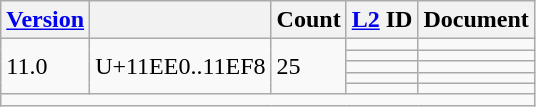<table class="wikitable collapsible sticky-header">
<tr>
<th><a href='#'>Version</a></th>
<th></th>
<th>Count</th>
<th><a href='#'>L2</a> ID</th>
<th>Document</th>
</tr>
<tr>
<td rowspan="5">11.0</td>
<td rowspan="5">U+11EE0..11EF8</td>
<td rowspan="5">25</td>
<td></td>
<td></td>
</tr>
<tr>
<td></td>
<td></td>
</tr>
<tr>
<td></td>
<td></td>
</tr>
<tr>
<td></td>
<td></td>
</tr>
<tr>
<td></td>
<td></td>
</tr>
<tr class="sortbottom">
<td colspan="5"></td>
</tr>
</table>
